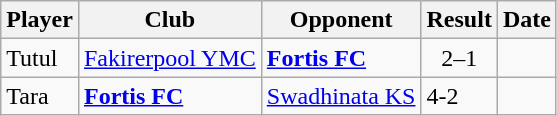<table class="wikitable">
<tr>
<th>Player</th>
<th>Club</th>
<th>Opponent</th>
<th style="text-align:center">Result</th>
<th>Date</th>
</tr>
<tr>
<td>Tutul</td>
<td><a href='#'>Fakirerpool YMC</a></td>
<td><strong><a href='#'>Fortis FC</a></strong></td>
<td align="center">2–1</td>
<td></td>
</tr>
<tr>
<td>Tara</td>
<td><strong><a href='#'>Fortis FC</a></strong></td>
<td><a href='#'>Swadhinata KS</a></td>
<td>4-2</td>
<td></td>
</tr>
</table>
